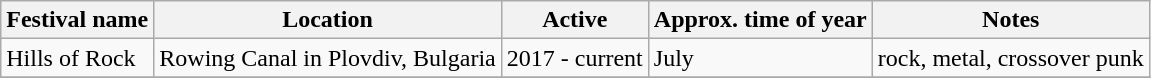<table class="wikitable sortable">
<tr>
<th>Festival name</th>
<th class="unsortable">Location</th>
<th>Active</th>
<th class="wikitable sortable">Approx. time of year</th>
<th class="unsortable">Notes</th>
</tr>
<tr>
<td>Hills of Rock</td>
<td>Rowing Canal in Plovdiv, Bulgaria</td>
<td>2017 - current</td>
<td>July</td>
<td>rock, metal, crossover punk</td>
</tr>
<tr>
</tr>
</table>
